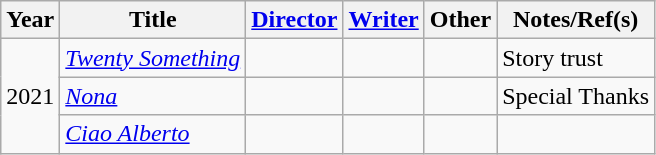<table class="wikitable">
<tr>
<th>Year</th>
<th>Title</th>
<th><a href='#'>Director</a></th>
<th><a href='#'>Writer</a></th>
<th>Other</th>
<th>Notes/Ref(s)</th>
</tr>
<tr>
<td rowspan="3">2021</td>
<td><em><a href='#'>Twenty Something</a></em></td>
<td></td>
<td></td>
<td></td>
<td>Story trust</td>
</tr>
<tr>
<td><em><a href='#'>Nona</a></em></td>
<td></td>
<td></td>
<td></td>
<td>Special Thanks</td>
</tr>
<tr>
<td><em><a href='#'>Ciao Alberto</a></em></td>
<td></td>
<td></td>
<td></td>
<td></td>
</tr>
</table>
